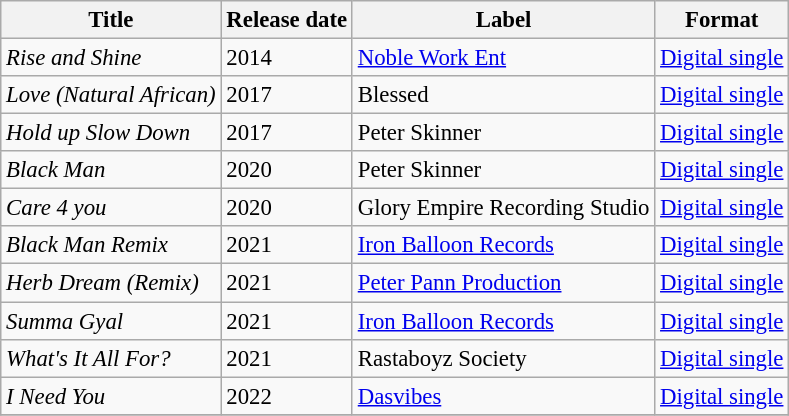<table class="wikitable" style="font-size:95%">
<tr>
<th>Title</th>
<th>Release date</th>
<th>Label</th>
<th>Format</th>
</tr>
<tr>
<td align=left><em>Rise and Shine</em></td>
<td align=left>2014</td>
<td align=left><a href='#'>Noble Work Ent</a></td>
<td align=left><a href='#'>Digital single</a></td>
</tr>
<tr>
<td align=left><em>Love (Natural African)</em></td>
<td align=left>2017</td>
<td align=left>Blessed</td>
<td align=left><a href='#'>Digital single</a></td>
</tr>
<tr>
<td align=left><em>Hold up Slow Down</em></td>
<td align=left>2017</td>
<td align=left>Peter Skinner</td>
<td align=left><a href='#'>Digital single</a></td>
</tr>
<tr>
<td align=left><em>Black Man</em></td>
<td align=left>2020</td>
<td align=left>Peter Skinner</td>
<td align=left><a href='#'>Digital single</a></td>
</tr>
<tr>
<td align=left><em>Care 4 you</em></td>
<td align=left>2020</td>
<td align=left>Glory Empire Recording Studio</td>
<td align=left><a href='#'>Digital single</a></td>
</tr>
<tr>
<td align=left><em>Black Man Remix</em></td>
<td align=left>2021</td>
<td align=left><a href='#'>Iron Balloon Records</a></td>
<td align=left><a href='#'>Digital single</a></td>
</tr>
<tr>
<td align=left><em>Herb Dream (Remix)</em></td>
<td align=left>2021</td>
<td align=left><a href='#'>Peter Pann Production</a></td>
<td align=left><a href='#'>Digital single</a></td>
</tr>
<tr>
<td align=left><em>Summa Gyal</em></td>
<td align=left>2021</td>
<td align=left><a href='#'>Iron Balloon Records</a></td>
<td align=left><a href='#'>Digital single</a></td>
</tr>
<tr>
<td align=left><em>What's It All For?</em></td>
<td align=left>2021</td>
<td align=left>Rastaboyz Society</td>
<td align=left><a href='#'>Digital single</a></td>
</tr>
<tr>
<td align=left><em>I Need You</em></td>
<td align=left>2022</td>
<td align=left><a href='#'>Dasvibes</a></td>
<td align=left><a href='#'>Digital single</a></td>
</tr>
<tr>
</tr>
</table>
